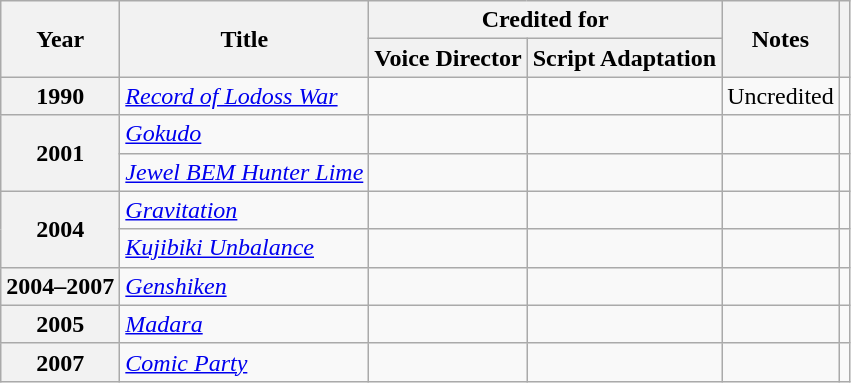<table class="wikitable sortable plainrowheaders">
<tr>
<th scope="col" rowspan="2">Year</th>
<th scope="col" rowspan="2">Title</th>
<th scope="col" colspan="2">Credited for</th>
<th scope="col" rowspan="2" class="unsortable">Notes</th>
<th scope="col" rowspan="2" class="unsortable"></th>
</tr>
<tr>
<th>Voice Director</th>
<th>Script Adaptation</th>
</tr>
<tr>
<th scope="row">1990</th>
<td><em><a href='#'>Record of Lodoss War</a></em></td>
<td></td>
<td></td>
<td>Uncredited</td>
<td></td>
</tr>
<tr>
<th scope="row" rowspan="2">2001</th>
<td><em><a href='#'>Gokudo</a></em></td>
<td></td>
<td></td>
<td></td>
<td></td>
</tr>
<tr>
<td><em><a href='#'>Jewel BEM Hunter Lime</a></em></td>
<td></td>
<td></td>
<td></td>
<td></td>
</tr>
<tr>
<th scope="row" rowspan="2">2004</th>
<td><em><a href='#'>Gravitation</a></em></td>
<td></td>
<td></td>
<td></td>
<td></td>
</tr>
<tr>
<td><em><a href='#'>Kujibiki Unbalance</a></em></td>
<td></td>
<td></td>
<td></td>
<td></td>
</tr>
<tr>
<th scope="row">2004–2007</th>
<td><em><a href='#'>Genshiken</a></em></td>
<td></td>
<td></td>
<td></td>
<td></td>
</tr>
<tr>
<th scope="row">2005</th>
<td><em><a href='#'>Madara</a></em></td>
<td></td>
<td></td>
<td></td>
<td></td>
</tr>
<tr>
<th scope="row">2007</th>
<td><em><a href='#'>Comic Party</a></em></td>
<td></td>
<td></td>
<td></td>
<td></td>
</tr>
</table>
